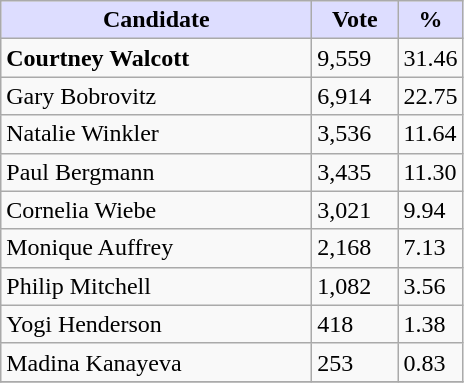<table class="wikitable">
<tr>
<th style="background:#ddf; width:200px;">Candidate</th>
<th style="background:#ddf; width:50px;">Vote</th>
<th style="background:#ddf; width:30px;">%</th>
</tr>
<tr>
<td><strong>Courtney Walcott</strong></td>
<td>9,559</td>
<td>31.46</td>
</tr>
<tr>
<td>Gary Bobrovitz</td>
<td>6,914</td>
<td>22.75</td>
</tr>
<tr>
<td>Natalie Winkler</td>
<td>3,536</td>
<td>11.64</td>
</tr>
<tr>
<td>Paul Bergmann</td>
<td>3,435</td>
<td>11.30</td>
</tr>
<tr>
<td>Cornelia Wiebe</td>
<td>3,021</td>
<td>9.94</td>
</tr>
<tr>
<td>Monique Auffrey</td>
<td>2,168</td>
<td>7.13</td>
</tr>
<tr>
<td>Philip Mitchell</td>
<td>1,082</td>
<td>3.56</td>
</tr>
<tr>
<td>Yogi Henderson</td>
<td>418</td>
<td>1.38</td>
</tr>
<tr>
<td>Madina Kanayeva</td>
<td>253</td>
<td>0.83</td>
</tr>
<tr>
</tr>
</table>
